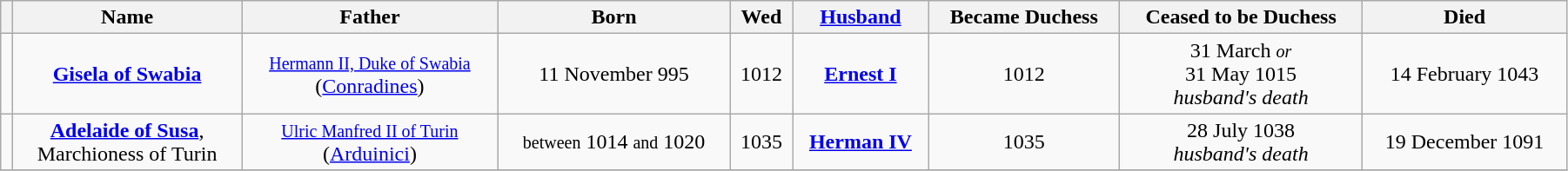<table width=95% class="wikitable" style="text-align:center">
<tr>
<th></th>
<th>Name</th>
<th>Father</th>
<th>Born</th>
<th>Wed</th>
<th><a href='#'>Husband</a></th>
<th>Became Duchess</th>
<th>Ceased to be Duchess</th>
<th>Died</th>
</tr>
<tr>
<td></td>
<td><strong><a href='#'>Gisela of Swabia</a></strong></td>
<td><small><a href='#'>Hermann II, Duke of Swabia</a></small><br>(<a href='#'>Conradines</a>)</td>
<td>11 November 995</td>
<td>1012</td>
<td><strong><a href='#'>Ernest I</a></strong></td>
<td>1012</td>
<td>31 March <small><em>or</em></small><br>31 May 1015<br><em>husband's death</em></td>
<td>14 February 1043</td>
</tr>
<tr>
<td></td>
<td><strong><a href='#'>Adelaide of Susa</a></strong>,<br>Marchioness of Turin</td>
<td><small><a href='#'>Ulric Manfred II of Turin</a></small><br>(<a href='#'>Arduinici</a>)</td>
<td><small>between</small> 1014 <small>and</small> 1020</td>
<td>1035</td>
<td><strong><a href='#'>Herman IV</a></strong></td>
<td>1035</td>
<td>28 July 1038<br><em>husband's death</em></td>
<td>19 December 1091</td>
</tr>
<tr>
</tr>
</table>
